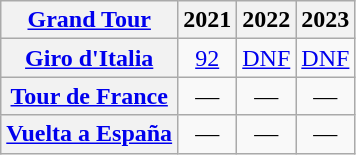<table class="wikitable plainrowheaders">
<tr>
<th scope="col"><a href='#'>Grand Tour</a></th>
<th scope="col">2021</th>
<th scope="col">2022</th>
<th scope="col">2023</th>
</tr>
<tr style="text-align:center;">
<th scope="row"> <a href='#'>Giro d'Italia</a></th>
<td><a href='#'>92</a></td>
<td><a href='#'>DNF</a></td>
<td><a href='#'>DNF</a></td>
</tr>
<tr style="text-align:center;">
<th scope="row"> <a href='#'>Tour de France</a></th>
<td>—</td>
<td>—</td>
<td>—</td>
</tr>
<tr style="text-align:center;">
<th scope="row"> <a href='#'>Vuelta a España</a></th>
<td>—</td>
<td>—</td>
<td>—</td>
</tr>
</table>
